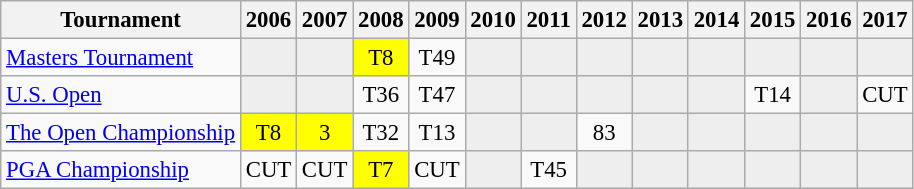<table class="wikitable" style="font-size:95%;text-align:center;">
<tr>
<th>Tournament</th>
<th>2006</th>
<th>2007</th>
<th>2008</th>
<th>2009</th>
<th>2010</th>
<th>2011</th>
<th>2012</th>
<th>2013</th>
<th>2014</th>
<th>2015</th>
<th>2016</th>
<th>2017</th>
</tr>
<tr>
<td align=left><a href='#'>Masters Tournament</a></td>
<td style="background:#eeeeee;"></td>
<td style="background:#eeeeee;"></td>
<td style="background:yellow;">T8</td>
<td>T49</td>
<td style="background:#eeeeee;"></td>
<td style="background:#eeeeee;"></td>
<td style="background:#eeeeee;"></td>
<td style="background:#eeeeee;"></td>
<td style="background:#eeeeee;"></td>
<td style="background:#eeeeee;"></td>
<td style="background:#eeeeee;"></td>
<td style="background:#eeeeee;"></td>
</tr>
<tr>
<td align=left><a href='#'>U.S. Open</a></td>
<td style="background:#eeeeee;"></td>
<td style="background:#eeeeee;"></td>
<td>T36</td>
<td>T47</td>
<td style="background:#eeeeee;"></td>
<td style="background:#eeeeee;"></td>
<td style="background:#eeeeee;"></td>
<td style="background:#eeeeee;"></td>
<td style="background:#eeeeee;"></td>
<td>T14</td>
<td style="background:#eeeeee;"></td>
<td>CUT</td>
</tr>
<tr>
<td align=left><a href='#'>The Open Championship</a></td>
<td style="background:yellow;">T8</td>
<td style="background:yellow;">3</td>
<td>T32</td>
<td>T13</td>
<td style="background:#eeeeee;"></td>
<td style="background:#eeeeee;"></td>
<td>83</td>
<td style="background:#eeeeee;"></td>
<td style="background:#eeeeee;"></td>
<td style="background:#eeeeee;"></td>
<td style="background:#eeeeee;"></td>
<td style="background:#eeeeee;"></td>
</tr>
<tr>
<td align=left><a href='#'>PGA Championship</a></td>
<td>CUT</td>
<td>CUT</td>
<td style="background:yellow;">T7</td>
<td>CUT</td>
<td style="background:#eeeeee;"></td>
<td>T45</td>
<td style="background:#eeeeee;"></td>
<td style="background:#eeeeee;"></td>
<td style="background:#eeeeee;"></td>
<td style="background:#eeeeee;"></td>
<td style="background:#eeeeee;"></td>
<td style="background:#eeeeee;"></td>
</tr>
</table>
